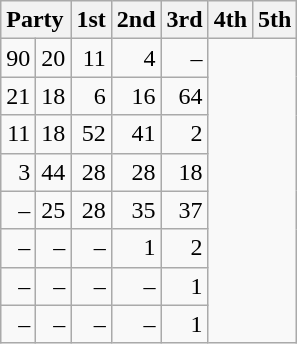<table class="wikitable" style="text-align:right;">
<tr>
<th colspan="2" style="text-align:left;">Party</th>
<th>1st</th>
<th>2nd</th>
<th>3rd</th>
<th>4th</th>
<th>5th</th>
</tr>
<tr>
<td>90</td>
<td>20</td>
<td>11</td>
<td>4</td>
<td>–</td>
</tr>
<tr>
<td>21</td>
<td>18</td>
<td>6</td>
<td>16</td>
<td>64</td>
</tr>
<tr>
<td>11</td>
<td>18</td>
<td>52</td>
<td>41</td>
<td>2</td>
</tr>
<tr>
<td>3</td>
<td>44</td>
<td>28</td>
<td>28</td>
<td>18</td>
</tr>
<tr>
<td>–</td>
<td>25</td>
<td>28</td>
<td>35</td>
<td>37</td>
</tr>
<tr>
<td>–</td>
<td>–</td>
<td>–</td>
<td>1</td>
<td>2</td>
</tr>
<tr>
<td>–</td>
<td>–</td>
<td>–</td>
<td>–</td>
<td>1</td>
</tr>
<tr>
<td>–</td>
<td>–</td>
<td>–</td>
<td>–</td>
<td>1</td>
</tr>
</table>
